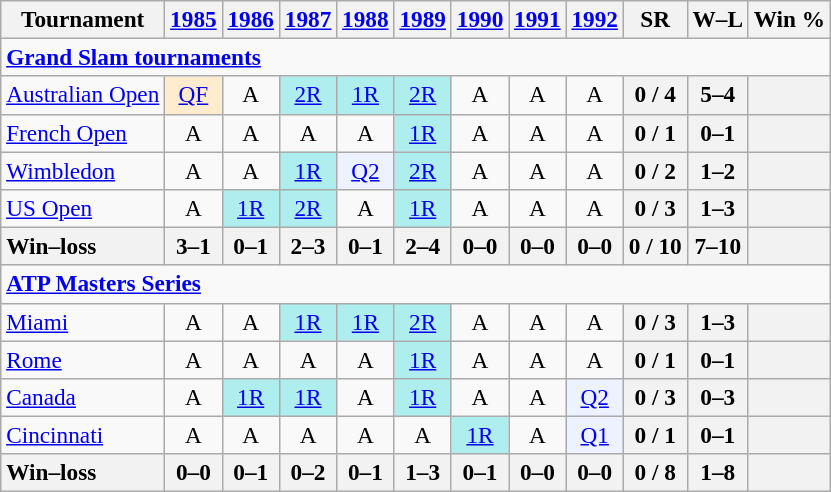<table class=wikitable style=text-align:center;font-size:97%>
<tr>
<th>Tournament</th>
<th><a href='#'>1985</a></th>
<th><a href='#'>1986</a></th>
<th><a href='#'>1987</a></th>
<th><a href='#'>1988</a></th>
<th><a href='#'>1989</a></th>
<th><a href='#'>1990</a></th>
<th><a href='#'>1991</a></th>
<th><a href='#'>1992</a></th>
<th>SR</th>
<th>W–L</th>
<th>Win %</th>
</tr>
<tr>
<td colspan=23 align=left><strong><a href='#'>Grand Slam tournaments</a></strong></td>
</tr>
<tr>
<td align=left><a href='#'>Australian Open</a></td>
<td bgcolor=ffebcd><a href='#'>QF</a></td>
<td>A</td>
<td bgcolor=afeeee><a href='#'>2R</a></td>
<td bgcolor=afeeee><a href='#'>1R</a></td>
<td bgcolor=afeeee><a href='#'>2R</a></td>
<td>A</td>
<td>A</td>
<td>A</td>
<th>0 / 4</th>
<th>5–4</th>
<th></th>
</tr>
<tr>
<td align=left><a href='#'>French Open</a></td>
<td>A</td>
<td>A</td>
<td>A</td>
<td>A</td>
<td bgcolor=afeeee><a href='#'>1R</a></td>
<td>A</td>
<td>A</td>
<td>A</td>
<th>0 / 1</th>
<th>0–1</th>
<th></th>
</tr>
<tr>
<td align=left><a href='#'>Wimbledon</a></td>
<td>A</td>
<td>A</td>
<td bgcolor=afeeee><a href='#'>1R</a></td>
<td bgcolor=ecf2ff><a href='#'>Q2</a></td>
<td bgcolor=afeeee><a href='#'>2R</a></td>
<td>A</td>
<td>A</td>
<td>A</td>
<th>0 / 2</th>
<th>1–2</th>
<th></th>
</tr>
<tr>
<td align=left><a href='#'>US Open</a></td>
<td>A</td>
<td bgcolor=afeeee><a href='#'>1R</a></td>
<td bgcolor=afeeee><a href='#'>2R</a></td>
<td>A</td>
<td bgcolor=afeeee><a href='#'>1R</a></td>
<td>A</td>
<td>A</td>
<td>A</td>
<th>0 / 3</th>
<th>1–3</th>
<th></th>
</tr>
<tr>
<th style=text-align:left>Win–loss</th>
<th>3–1</th>
<th>0–1</th>
<th>2–3</th>
<th>0–1</th>
<th>2–4</th>
<th>0–0</th>
<th>0–0</th>
<th>0–0</th>
<th>0 / 10</th>
<th>7–10</th>
<th></th>
</tr>
<tr>
<td colspan=23 align=left><strong><a href='#'>ATP Masters Series</a></strong></td>
</tr>
<tr>
<td align=left><a href='#'>Miami</a></td>
<td>A</td>
<td>A</td>
<td bgcolor=afeeee><a href='#'>1R</a></td>
<td bgcolor=afeeee><a href='#'>1R</a></td>
<td bgcolor=afeeee><a href='#'>2R</a></td>
<td>A</td>
<td>A</td>
<td>A</td>
<th>0 / 3</th>
<th>1–3</th>
<th></th>
</tr>
<tr>
<td align=left><a href='#'>Rome</a></td>
<td>A</td>
<td>A</td>
<td>A</td>
<td>A</td>
<td bgcolor=afeeee><a href='#'>1R</a></td>
<td>A</td>
<td>A</td>
<td>A</td>
<th>0 / 1</th>
<th>0–1</th>
<th></th>
</tr>
<tr>
<td align=left><a href='#'>Canada</a></td>
<td>A</td>
<td bgcolor=afeeee><a href='#'>1R</a></td>
<td bgcolor=afeeee><a href='#'>1R</a></td>
<td>A</td>
<td bgcolor=afeeee><a href='#'>1R</a></td>
<td>A</td>
<td>A</td>
<td bgcolor=ecf2ff><a href='#'>Q2</a></td>
<th>0 / 3</th>
<th>0–3</th>
<th></th>
</tr>
<tr>
<td align=left><a href='#'>Cincinnati</a></td>
<td>A</td>
<td>A</td>
<td>A</td>
<td>A</td>
<td>A</td>
<td bgcolor=afeeee><a href='#'>1R</a></td>
<td>A</td>
<td bgcolor=ecf2ff><a href='#'>Q1</a></td>
<th>0 / 1</th>
<th>0–1</th>
<th></th>
</tr>
<tr>
<th style=text-align:left>Win–loss</th>
<th>0–0</th>
<th>0–1</th>
<th>0–2</th>
<th>0–1</th>
<th>1–3</th>
<th>0–1</th>
<th>0–0</th>
<th>0–0</th>
<th>0 / 8</th>
<th>1–8</th>
<th></th>
</tr>
</table>
